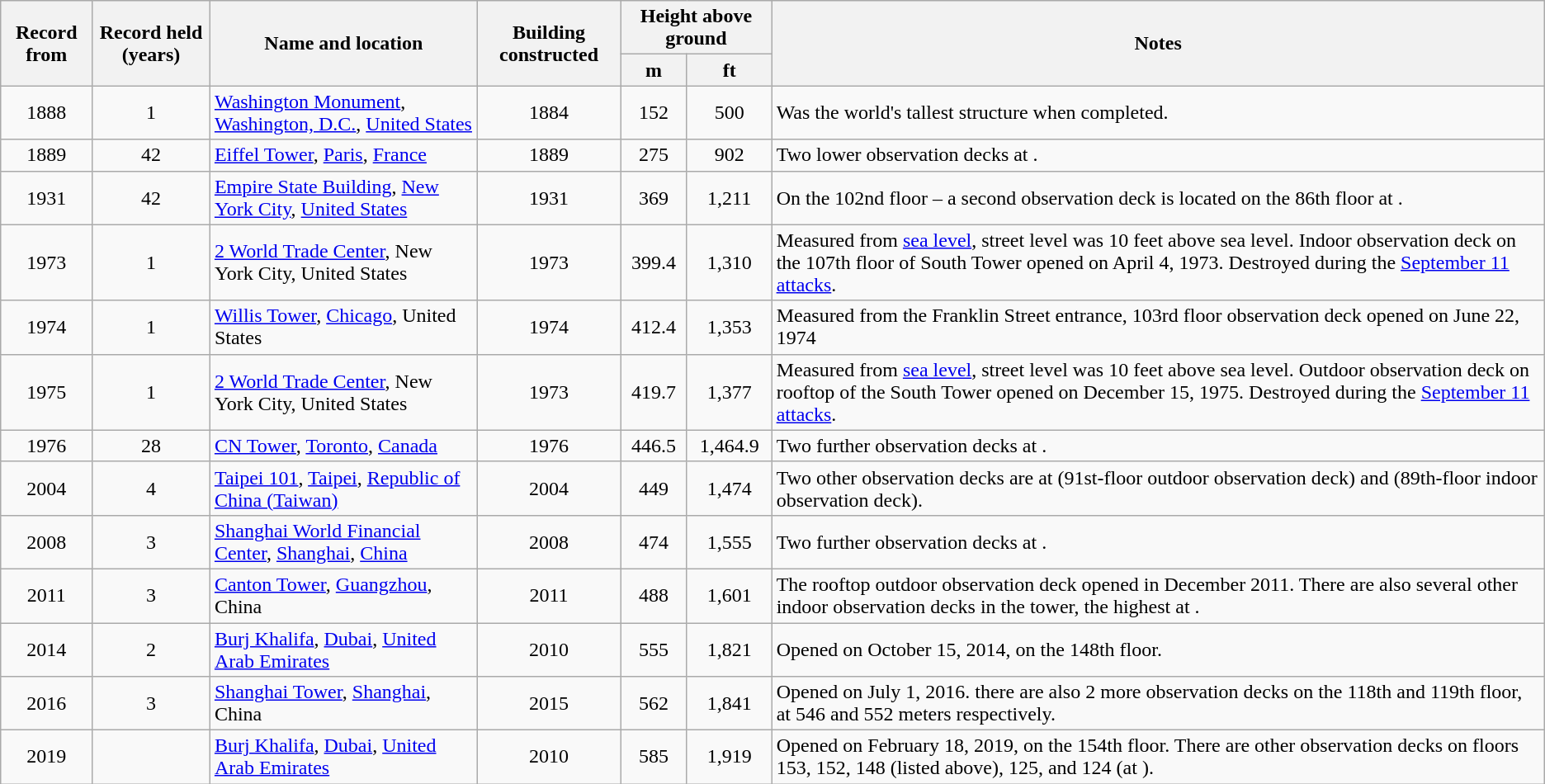<table class="sortable wikitable" style="text-align: center;">
<tr>
<th rowspan="2">Record from</th>
<th rowspan="2">Record held (years)</th>
<th rowspan="2">Name and location</th>
<th rowspan="2">Building constructed</th>
<th colspan="2">Height above ground</th>
<th rowspan="2"  class="unsortable">Notes</th>
</tr>
<tr>
<th>m</th>
<th>ft</th>
</tr>
<tr>
<td>1888</td>
<td>1</td>
<td style="text-align:left"><a href='#'>Washington Monument</a>, <a href='#'>Washington, D.C.</a>, <a href='#'>United States</a></td>
<td>1884</td>
<td>152</td>
<td>500</td>
<td style="text-align:left">Was the world's tallest structure when completed.</td>
</tr>
<tr>
<td>1889</td>
<td>42</td>
<td style="text-align:left"><a href='#'>Eiffel Tower</a>, <a href='#'>Paris</a>, <a href='#'>France</a></td>
<td>1889</td>
<td>275</td>
<td>902</td>
<td style="text-align:left">Two lower observation decks at .</td>
</tr>
<tr>
<td>1931</td>
<td>42</td>
<td style="text-align:left"><a href='#'>Empire State Building</a>, <a href='#'>New York City</a>, <a href='#'>United States</a></td>
<td>1931</td>
<td>369</td>
<td>1,211</td>
<td style="text-align:left">On the 102nd floor – a second observation deck is located on the 86th floor at .</td>
</tr>
<tr>
<td>1973</td>
<td>1</td>
<td style="text-align:left"><a href='#'>2 World Trade Center</a>, New York City, United States</td>
<td>1973</td>
<td>399.4</td>
<td>1,310</td>
<td style="text-align:left">Measured from <a href='#'>sea level</a>, street level was 10 feet above sea level.  Indoor observation deck on the 107th floor of South Tower opened on April 4, 1973.  Destroyed during the <a href='#'>September 11 attacks</a>.</td>
</tr>
<tr>
<td>1974</td>
<td>1</td>
<td style="text-align:left"><a href='#'>Willis Tower</a>, <a href='#'>Chicago</a>, United States</td>
<td>1974</td>
<td>412.4</td>
<td>1,353</td>
<td style="text-align:left">Measured from the Franklin Street entrance, 103rd floor observation deck opened on June 22, 1974</td>
</tr>
<tr>
<td>1975</td>
<td>1</td>
<td style="text-align:left"><a href='#'>2 World Trade Center</a>, New York City, United States</td>
<td>1973</td>
<td>419.7</td>
<td>1,377</td>
<td style="text-align:left">Measured from <a href='#'>sea level</a>, street level was 10 feet above sea level.  Outdoor observation deck on rooftop of the South Tower opened on December 15, 1975.  Destroyed during the <a href='#'>September 11 attacks</a>.</td>
</tr>
<tr>
<td>1976</td>
<td>28</td>
<td style="text-align:left"><a href='#'>CN Tower</a>, <a href='#'>Toronto</a>, <a href='#'>Canada</a></td>
<td>1976</td>
<td>446.5</td>
<td>1,464.9</td>
<td style="text-align:left">Two further observation decks at .</td>
</tr>
<tr>
<td>2004</td>
<td>4</td>
<td style="text-align:left"><a href='#'>Taipei 101</a>, <a href='#'>Taipei</a>, <a href='#'>Republic of China (Taiwan)</a></td>
<td>2004</td>
<td>449</td>
<td>1,474</td>
<td style="text-align:left">Two other observation decks are at  (91st-floor outdoor observation deck) and  (89th-floor indoor observation deck).</td>
</tr>
<tr>
<td>2008</td>
<td>3</td>
<td style="text-align:left"><a href='#'>Shanghai World Financial Center</a>, <a href='#'>Shanghai</a>, <a href='#'>China</a></td>
<td>2008</td>
<td>474</td>
<td>1,555</td>
<td style="text-align:left">Two further observation decks at .</td>
</tr>
<tr>
<td>2011</td>
<td>3</td>
<td style="text-align:left"><a href='#'>Canton Tower</a>, <a href='#'>Guangzhou</a>, China</td>
<td>2011</td>
<td>488</td>
<td>1,601</td>
<td style="text-align:left">The rooftop outdoor observation deck opened in December 2011. There are also several other indoor observation decks in the tower, the highest at .</td>
</tr>
<tr>
<td>2014</td>
<td>2</td>
<td style="text-align:left"><a href='#'>Burj Khalifa</a>, <a href='#'>Dubai</a>, <a href='#'>United Arab Emirates</a></td>
<td>2010</td>
<td>555</td>
<td>1,821</td>
<td style="text-align:left">Opened on October 15, 2014, on the 148th floor.</td>
</tr>
<tr>
<td>2016</td>
<td>3</td>
<td style="text-align:left"><a href='#'>Shanghai Tower</a>, <a href='#'>Shanghai</a>, China</td>
<td>2015</td>
<td>562</td>
<td>1,841</td>
<td style="text-align:left">Opened on July 1, 2016. there are also 2 more observation decks on the 118th and 119th floor, at 546 and 552 meters respectively.</td>
</tr>
<tr>
<td>2019</td>
<td></td>
<td style="text-align:left"><a href='#'>Burj Khalifa</a>, <a href='#'>Dubai</a>, <a href='#'>United Arab Emirates</a></td>
<td>2010</td>
<td>585</td>
<td>1,919</td>
<td style="text-align:left">Opened on February 18, 2019, on the 154th floor. There are other observation decks on floors 153, 152, 148 (listed above), 125, and 124 (at ).</td>
</tr>
</table>
